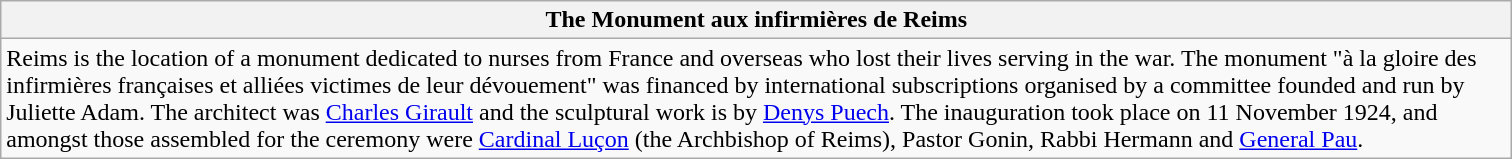<table class="wikitable sortable">
<tr>
<th scope="col" style="width:1000px;">The Monument aux infirmières de Reims</th>
</tr>
<tr>
<td>Reims is the location of a monument dedicated to nurses from France and overseas who lost their lives serving in the war. The monument "à la gloire des infirmières françaises et alliées victimes de leur dévouement" was financed by international subscriptions organised by a committee founded and run by Juliette Adam.  The architect was <a href='#'>Charles Girault</a> and the sculptural work is by <a href='#'>Denys Puech</a>. The inauguration took place on 11 November 1924, and amongst those assembled for the ceremony were <a href='#'>Cardinal Luçon</a> (the Archbishop of Reims), Pastor Gonin, Rabbi Hermann and <a href='#'>General Pau</a>.<br></td>
</tr>
</table>
